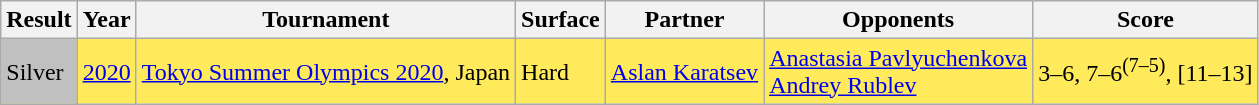<table class="sortable wikitable">
<tr>
<th>Result</th>
<th>Year</th>
<th>Tournament</th>
<th>Surface</th>
<th>Partner</th>
<th>Opponents</th>
<th class=unsortable>Score</th>
</tr>
<tr style=background:#ffea5c>
<td bgcolor=silver>Silver</td>
<td><a href='#'>2020</a></td>
<td><a href='#'>Tokyo Summer Olympics 2020</a>, Japan</td>
<td>Hard</td>
<td> <a href='#'>Aslan Karatsev</a></td>
<td> <a href='#'>Anastasia Pavlyuchenkova</a> <br>  <a href='#'>Andrey Rublev</a></td>
<td>3–6, 7–6<sup>(7–5)</sup>, [11–13]</td>
</tr>
</table>
